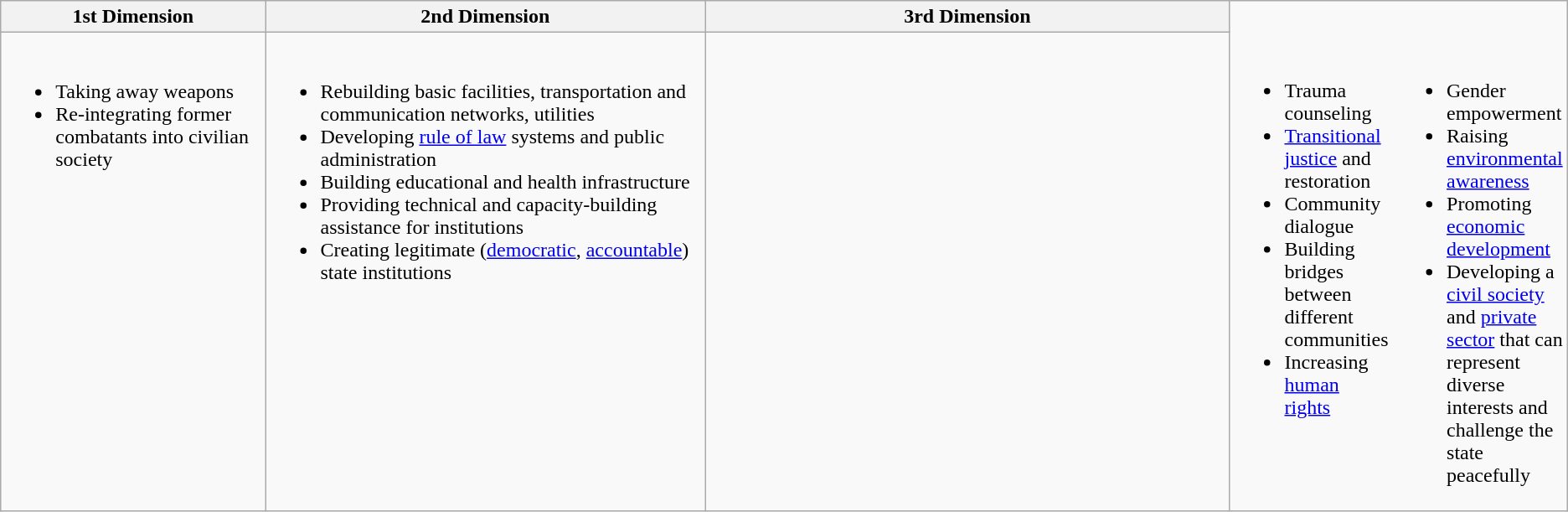<table class="wikitable">
<tr>
<th>1st Dimension</th>
<th>2nd Dimension</th>
<th>3rd Dimension</th>
</tr>
<tr valign="top">
<td width="20%"><br><ul><li>Taking away weapons</li><li>Re-integrating former combatants into civilian society</li></ul></td>
<td width="35%"><br><ul><li>Rebuilding basic facilities, transportation and communication networks, utilities</li><li>Developing <a href='#'>rule of law</a> systems and public administration</li><li>Building educational and health infrastructure</li><li>Providing technical and capacity-building assistance for institutions</li><li>Creating legitimate (<a href='#'>democratic</a>, <a href='#'>accountable</a>) state institutions</li></ul></td>
<td width="45%"></td>
<td width="50%" align="left" valign="top" style="border:0"><br><ul><li>Trauma counseling</li><li><a href='#'>Transitional justice</a> and restoration</li><li>Community dialogue</li><li>Building bridges between different communities</li><li>Increasing <a href='#'>human rights</a></li></ul></td>
<td width="50%" align="left" valign="top" style="border:0"><br><ul><li>Gender empowerment</li><li>Raising <a href='#'>environmental awareness</a></li><li>Promoting <a href='#'>economic development</a></li><li>Developing a <a href='#'>civil society</a> and <a href='#'>private sector</a> that can represent diverse interests and challenge the state peacefully</li></ul></td>
</tr>
</table>
